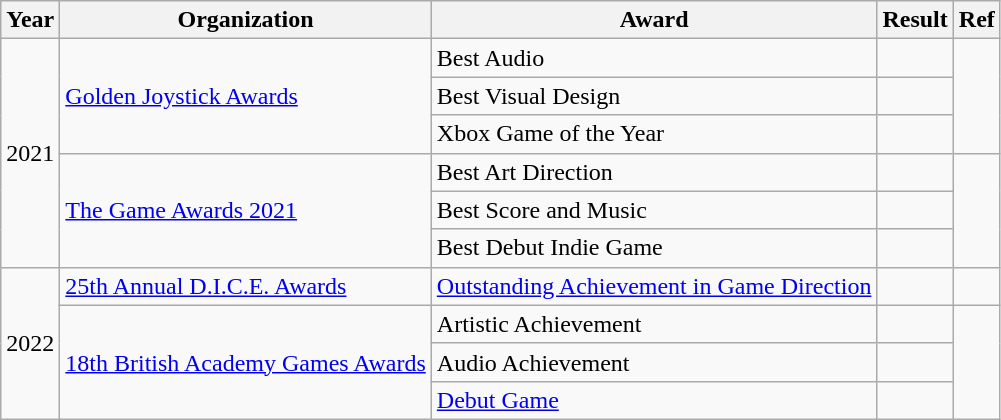<table class="wikitable sortable">
<tr>
<th>Year</th>
<th>Organization</th>
<th>Award</th>
<th>Result</th>
<th>Ref</th>
</tr>
<tr>
<td rowspan=6 style="text-align:center;">2021</td>
<td rowspan=3><a href='#'>Golden Joystick Awards</a></td>
<td>Best Audio</td>
<td></td>
<td rowspan=3 style="text-align:center;"></td>
</tr>
<tr>
<td>Best Visual Design</td>
<td></td>
</tr>
<tr>
<td>Xbox Game of the Year</td>
<td></td>
</tr>
<tr>
<td rowspan=3><a href='#'>The Game Awards 2021</a></td>
<td>Best Art Direction</td>
<td></td>
<td rowspan=3 style="text-align:center;"></td>
</tr>
<tr>
<td>Best Score and Music</td>
<td></td>
</tr>
<tr>
<td>Best Debut Indie Game</td>
<td></td>
</tr>
<tr>
<td rowspan=4 style="text-align:center;">2022</td>
<td><a href='#'>25th Annual D.I.C.E. Awards</a></td>
<td><a href='#'>Outstanding Achievement in Game Direction</a></td>
<td></td>
<td style="text-align:center;"></td>
</tr>
<tr>
<td rowspan=3><a href='#'>18th British Academy Games Awards</a></td>
<td>Artistic Achievement</td>
<td></td>
<td rowspan=3 style="text-align:center;"></td>
</tr>
<tr>
<td>Audio Achievement</td>
<td></td>
</tr>
<tr>
<td><a href='#'>Debut Game</a></td>
<td></td>
</tr>
</table>
